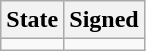<table class="wikitable">
<tr>
<th>State</th>
<th>Signed</th>
</tr>
<tr>
<td></td>
<td></td>
</tr>
</table>
